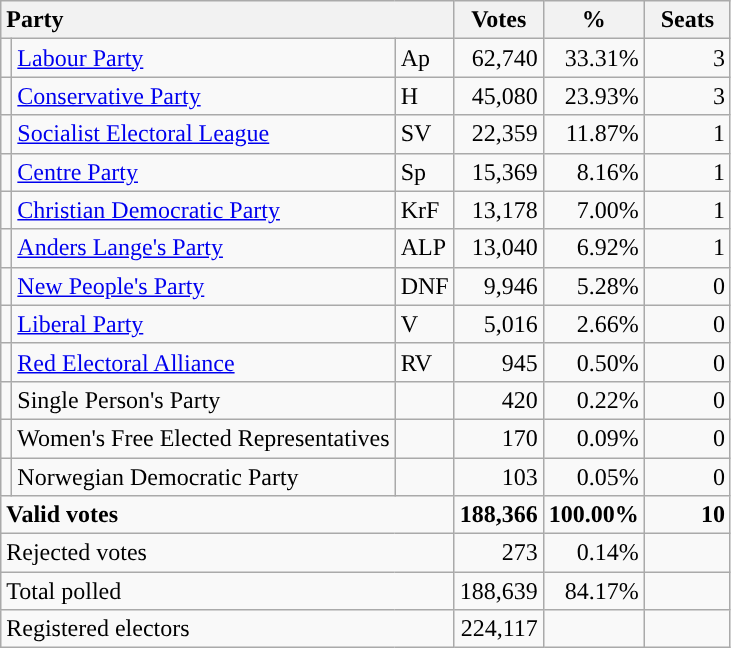<table class="wikitable" border="1" style="text-align:right;">
<tr>
<th style="text-align:left;" colspan=3>Party</th>
<th align=center width="50">Votes</th>
<th align=center width="50">%</th>
<th align=center width="50">Seats</th>
</tr>
<tr>
<td style="color:inherit;background:"></td>
<td align=left><a href='#'>Labour Party</a></td>
<td align=left>Ap</td>
<td>62,740</td>
<td>33.31%</td>
<td>3</td>
</tr>
<tr>
<td style="color:inherit;background:"></td>
<td align=left><a href='#'>Conservative Party</a></td>
<td align=left>H</td>
<td>45,080</td>
<td>23.93%</td>
<td>3</td>
</tr>
<tr>
<td style="color:inherit;background:"></td>
<td align=left><a href='#'>Socialist Electoral League</a></td>
<td align=left>SV</td>
<td>22,359</td>
<td>11.87%</td>
<td>1</td>
</tr>
<tr>
<td style="color:inherit;background:"></td>
<td align=left><a href='#'>Centre Party</a></td>
<td align=left>Sp</td>
<td>15,369</td>
<td>8.16%</td>
<td>1</td>
</tr>
<tr>
<td style="color:inherit;background:"></td>
<td align=left><a href='#'>Christian Democratic Party</a></td>
<td align=left>KrF</td>
<td>13,178</td>
<td>7.00%</td>
<td>1</td>
</tr>
<tr>
<td style="color:inherit;background:"></td>
<td align=left><a href='#'>Anders Lange's Party</a></td>
<td align=left>ALP</td>
<td>13,040</td>
<td>6.92%</td>
<td>1</td>
</tr>
<tr>
<td style="color:inherit;background:"></td>
<td align=left><a href='#'>New People's Party</a></td>
<td align=left>DNF</td>
<td>9,946</td>
<td>5.28%</td>
<td>0</td>
</tr>
<tr>
<td style="color:inherit;background:"></td>
<td align=left><a href='#'>Liberal Party</a></td>
<td align=left>V</td>
<td>5,016</td>
<td>2.66%</td>
<td>0</td>
</tr>
<tr>
<td style="color:inherit;background:"></td>
<td align=left><a href='#'>Red Electoral Alliance</a></td>
<td align=left>RV</td>
<td>945</td>
<td>0.50%</td>
<td>0</td>
</tr>
<tr>
<td></td>
<td align=left>Single Person's Party</td>
<td align=left></td>
<td>420</td>
<td>0.22%</td>
<td>0</td>
</tr>
<tr>
<td></td>
<td align=left>Women's Free Elected Representatives</td>
<td align=left></td>
<td>170</td>
<td>0.09%</td>
<td>0</td>
</tr>
<tr>
<td></td>
<td align=left>Norwegian Democratic Party</td>
<td align=left></td>
<td>103</td>
<td>0.05%</td>
<td>0</td>
</tr>
<tr style="font-weight:bold">
<td align=left colspan=3>Valid votes</td>
<td>188,366</td>
<td>100.00%</td>
<td>10</td>
</tr>
<tr>
<td align=left colspan=3>Rejected votes</td>
<td>273</td>
<td>0.14%</td>
<td></td>
</tr>
<tr>
<td align=left colspan=3>Total polled</td>
<td>188,639</td>
<td>84.17%</td>
<td></td>
</tr>
<tr>
<td align=left colspan=3>Registered electors</td>
<td>224,117</td>
<td></td>
<td></td>
</tr>
</table>
